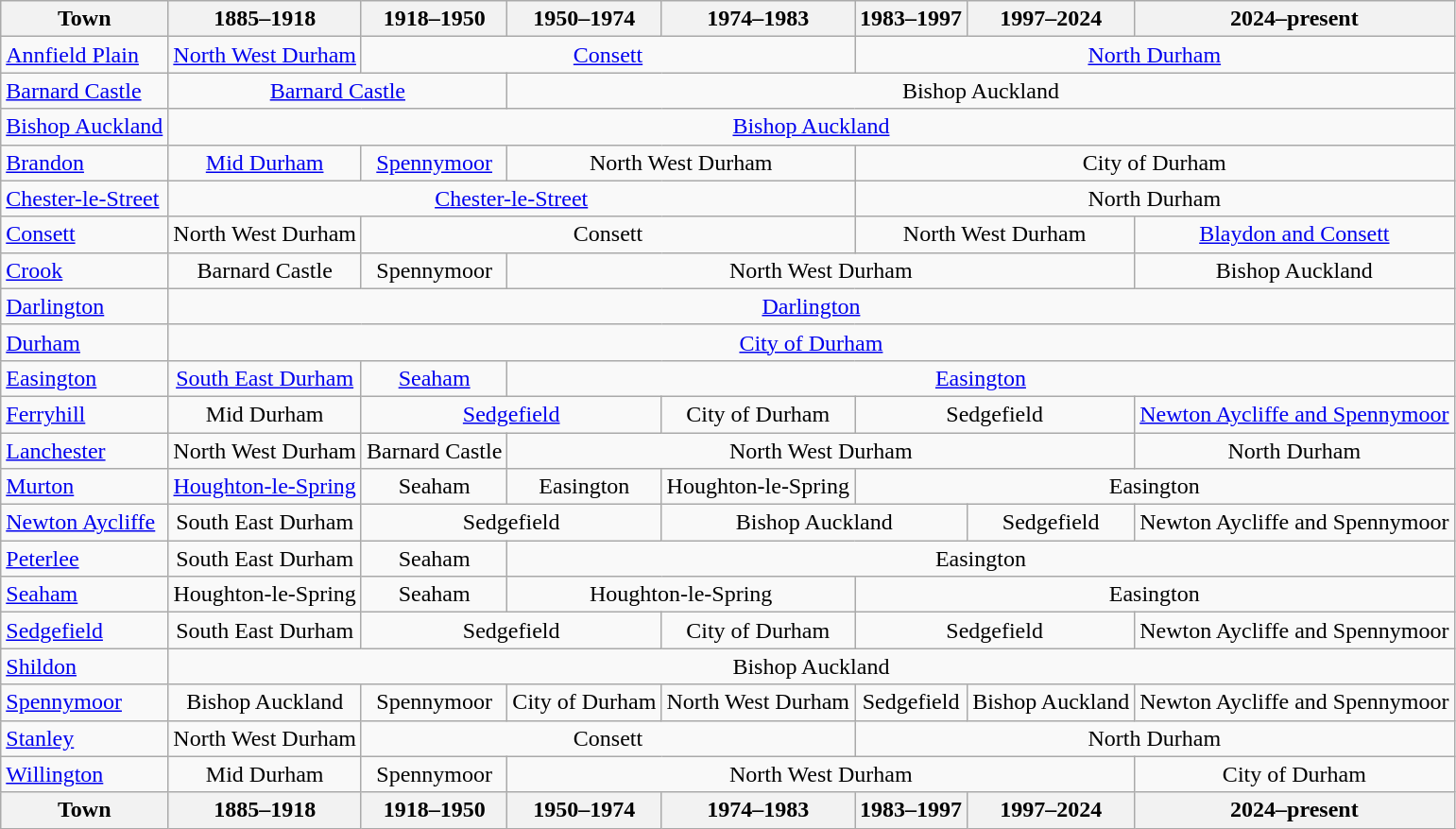<table class="wikitable">
<tr>
<th>Town</th>
<th>1885–1918</th>
<th>1918–1950</th>
<th>1950–1974</th>
<th>1974–1983</th>
<th>1983–1997</th>
<th>1997–2024</th>
<th>2024–present</th>
</tr>
<tr>
<td><a href='#'>Annfield Plain</a></td>
<td align="center"><a href='#'>North West Durham</a></td>
<td colspan="3" align="center"><a href='#'>Consett</a></td>
<td colspan="3" align="center"><a href='#'>North Durham</a></td>
</tr>
<tr>
<td><a href='#'>Barnard Castle</a></td>
<td colspan="2" align="center"><a href='#'>Barnard Castle</a></td>
<td colspan="5" align="center">Bishop Auckland</td>
</tr>
<tr>
<td><a href='#'>Bishop Auckland</a></td>
<td colspan="7" align="center"><a href='#'>Bishop Auckland</a></td>
</tr>
<tr>
<td><a href='#'>Brandon</a></td>
<td align="center"><a href='#'>Mid Durham</a></td>
<td align="center"><a href='#'>Spennymoor</a></td>
<td colspan="2" align="center">North West Durham</td>
<td colspan="3" align="center">City of Durham</td>
</tr>
<tr>
<td><a href='#'>Chester-le-Street</a></td>
<td colspan="4" align="center"><a href='#'>Chester-le-Street</a></td>
<td colspan="3" align="center">North Durham</td>
</tr>
<tr>
<td><a href='#'>Consett</a></td>
<td align="center">North West Durham</td>
<td colspan="3" align="center">Consett</td>
<td colspan="2" align="center">North West Durham</td>
<td align="center"><a href='#'>Blaydon and Consett</a></td>
</tr>
<tr>
<td><a href='#'>Crook</a></td>
<td align="center">Barnard Castle</td>
<td align="center">Spennymoor</td>
<td colspan="4" align="center">North West Durham</td>
<td align="center">Bishop Auckland</td>
</tr>
<tr>
<td><a href='#'>Darlington</a></td>
<td colspan="7" align="center"><a href='#'>Darlington</a></td>
</tr>
<tr>
<td><a href='#'>Durham</a></td>
<td colspan="7" align="center"><a href='#'>City of Durham</a></td>
</tr>
<tr>
<td><a href='#'>Easington</a></td>
<td align="center"><a href='#'>South East Durham</a></td>
<td align="center"><a href='#'>Seaham</a></td>
<td colspan="5" align="center"><a href='#'>Easington</a></td>
</tr>
<tr>
<td><a href='#'>Ferryhill</a></td>
<td align="center">Mid Durham</td>
<td colspan="2" align="center"><a href='#'>Sedgefield</a></td>
<td align="center">City of Durham</td>
<td colspan="2" align="center">Sedgefield</td>
<td align="center"><a href='#'>Newton Aycliffe and Spennymoor</a></td>
</tr>
<tr>
<td><a href='#'>Lanchester</a></td>
<td align="center">North West Durham</td>
<td align="center">Barnard Castle</td>
<td colspan="4" align="center">North West Durham</td>
<td align="center">North Durham</td>
</tr>
<tr>
<td><a href='#'>Murton</a></td>
<td align="center"><a href='#'>Houghton-le-Spring</a></td>
<td align="center">Seaham</td>
<td align="center">Easington</td>
<td align="center">Houghton-le-Spring</td>
<td colspan="3" align="center">Easington</td>
</tr>
<tr>
<td><a href='#'>Newton Aycliffe</a></td>
<td align="center">South East Durham</td>
<td colspan="2" align="center">Sedgefield</td>
<td colspan="2" align="center">Bishop Auckland</td>
<td align="center">Sedgefield</td>
<td align="center">Newton Aycliffe and Spennymoor</td>
</tr>
<tr>
<td><a href='#'>Peterlee</a></td>
<td align="center">South East Durham</td>
<td align="center">Seaham</td>
<td colspan="5" align="center">Easington</td>
</tr>
<tr>
<td><a href='#'>Seaham</a></td>
<td align="center">Houghton-le-Spring</td>
<td align="center">Seaham</td>
<td colspan="2" align="center">Houghton-le-Spring</td>
<td colspan="3" align="center">Easington</td>
</tr>
<tr>
<td><a href='#'>Sedgefield</a></td>
<td align="center">South East Durham</td>
<td colspan="2" align="center">Sedgefield</td>
<td align="center">City of Durham</td>
<td colspan="2" align="center">Sedgefield</td>
<td align="center">Newton Aycliffe and Spennymoor</td>
</tr>
<tr>
<td><a href='#'>Shildon</a></td>
<td colspan="7" align="center">Bishop Auckland</td>
</tr>
<tr>
<td><a href='#'>Spennymoor</a></td>
<td align="center">Bishop Auckland</td>
<td align="center">Spennymoor</td>
<td align="center">City of Durham</td>
<td align="center">North West Durham</td>
<td align="center">Sedgefield</td>
<td align="center">Bishop Auckland</td>
<td align="center">Newton Aycliffe and Spennymoor</td>
</tr>
<tr>
<td><a href='#'>Stanley</a></td>
<td align="center">North West Durham</td>
<td colspan="3" align="center">Consett</td>
<td colspan="3" align="center">North Durham</td>
</tr>
<tr>
<td><a href='#'>Willington</a></td>
<td align="center">Mid Durham</td>
<td align="center">Spennymoor</td>
<td colspan="4" align="center">North West Durham</td>
<td align="center">City of Durham</td>
</tr>
<tr>
<th>Town</th>
<th>1885–1918</th>
<th>1918–1950</th>
<th>1950–1974</th>
<th>1974–1983</th>
<th>1983–1997</th>
<th>1997–2024</th>
<th>2024–present</th>
</tr>
</table>
